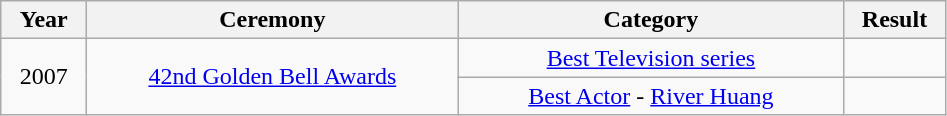<table class="wikitable">
<tr>
<th style="width:50px;">Year</th>
<th style="width:240px;">Ceremony</th>
<th style="width:250px;">Category</th>
<th style="width:60px;">Result</th>
</tr>
<tr>
<td align="center" rowspan=2>2007</td>
<td align="center" rowspan=2><a href='#'>42nd Golden Bell Awards</a></td>
<td align="center"><a href='#'>Best Television series</a></td>
<td></td>
</tr>
<tr>
<td align="center"><a href='#'>Best Actor</a> - <a href='#'>River Huang</a></td>
<td></td>
</tr>
</table>
